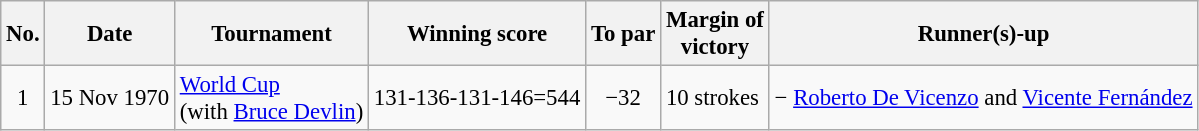<table class="wikitable" style="font-size:95%;">
<tr>
<th>No.</th>
<th>Date</th>
<th>Tournament</th>
<th>Winning score</th>
<th>To par</th>
<th>Margin of<br>victory</th>
<th>Runner(s)-up</th>
</tr>
<tr>
<td align=center>1</td>
<td align=right>15 Nov 1970</td>
<td><a href='#'>World Cup</a><br>(with  <a href='#'>Bruce Devlin</a>)</td>
<td align=right>131-136-131-146=544</td>
<td align=center>−32</td>
<td>10 strokes</td>
<td> − <a href='#'>Roberto De Vicenzo</a> and <a href='#'>Vicente Fernández</a></td>
</tr>
</table>
